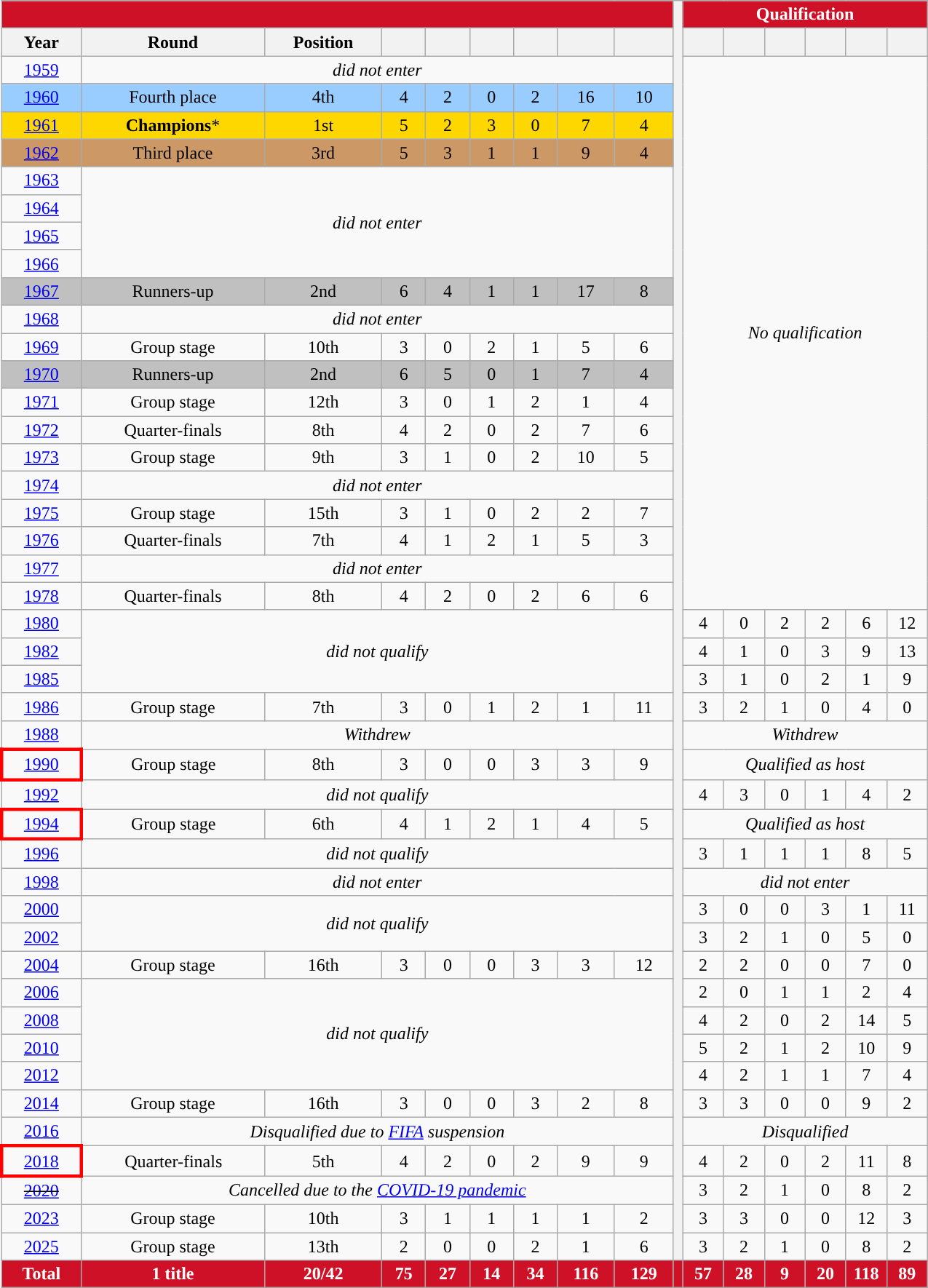<table class="wikitable" style="text-align: center; width: 850px;">
<tr>
<th colspan=9 style="background: #CE1126; color: #FFFFFF;"><a href='#'></a></th>
<th rowspan="45" style="width:1%;"></th>
<th colspan=6 style="background: #CE1126; color: #FFFFFF;">Qualification</th>
</tr>
<tr>
<th>Year</th>
<th>Round</th>
<th>Position</th>
<th></th>
<th></th>
<th></th>
<th></th>
<th></th>
<th></th>
<th width=30></th>
<th width=30></th>
<th width=30></th>
<th width=30></th>
<th width=30></th>
<th width=30></th>
</tr>
<tr>
<td> <a href='#'>1959</a></td>
<td colspan=8><em>did not enter</em></td>
<td colspan=6 rowspan=20><em>No qualification</em></td>
</tr>
<tr style="background:#9acdff;">
<td> <a href='#'>1960</a></td>
<td>Fourth place</td>
<td>4th</td>
<td>4</td>
<td>2</td>
<td>0</td>
<td>2</td>
<td>16</td>
<td>10</td>
</tr>
<tr bgcolor=gold>
<td> <a href='#'>1961</a></td>
<td><strong>Champions</strong>*</td>
<td>1st</td>
<td>5</td>
<td>2</td>
<td>3</td>
<td>0</td>
<td>7</td>
<td>4</td>
</tr>
<tr bgcolor="#cc9966">
<td> <a href='#'>1962</a></td>
<td>Third place</td>
<td>3rd</td>
<td>5</td>
<td>3</td>
<td>1</td>
<td>1</td>
<td>9</td>
<td>4</td>
</tr>
<tr>
<td> <a href='#'>1963</a></td>
<td colspan=8 rowspan=4><em>did not enter</em></td>
</tr>
<tr>
<td> <a href='#'>1964</a></td>
</tr>
<tr>
<td> <a href='#'>1965</a></td>
</tr>
<tr>
<td> <a href='#'>1966</a></td>
</tr>
<tr bgcolor=silver>
<td> <a href='#'>1967</a></td>
<td>Runners-up</td>
<td>2nd</td>
<td>6</td>
<td>4</td>
<td>1</td>
<td>1</td>
<td>17</td>
<td>8</td>
</tr>
<tr>
<td> <a href='#'>1968</a></td>
<td colspan=8><em>did not enter</em></td>
</tr>
<tr>
<td> <a href='#'>1969</a></td>
<td>Group stage</td>
<td>10th</td>
<td>3</td>
<td>0</td>
<td>2</td>
<td>1</td>
<td>5</td>
<td>6</td>
</tr>
<tr bgcolor=silver>
<td> <a href='#'>1970</a></td>
<td>Runners-up</td>
<td>2nd</td>
<td>6</td>
<td>5</td>
<td>0</td>
<td>1</td>
<td>7</td>
<td>4</td>
</tr>
<tr>
<td> <a href='#'>1971</a></td>
<td>Group stage</td>
<td>12th</td>
<td>3</td>
<td>0</td>
<td>1</td>
<td>2</td>
<td>1</td>
<td>4</td>
</tr>
<tr>
<td> <a href='#'>1972</a></td>
<td>Quarter-finals</td>
<td>8th</td>
<td>4</td>
<td>2</td>
<td>0</td>
<td>2</td>
<td>7</td>
<td>6</td>
</tr>
<tr>
<td> <a href='#'>1973</a></td>
<td>Group stage</td>
<td>9th</td>
<td>3</td>
<td>1</td>
<td>0</td>
<td>2</td>
<td>10</td>
<td>5</td>
</tr>
<tr>
<td> <a href='#'>1974</a></td>
<td colspan=8><em>did not enter</em></td>
</tr>
<tr>
<td> <a href='#'>1975</a></td>
<td>Group stage</td>
<td>15th</td>
<td>3</td>
<td>1</td>
<td>0</td>
<td>2</td>
<td>2</td>
<td>7</td>
</tr>
<tr>
<td> <a href='#'>1976</a></td>
<td>Quarter-finals</td>
<td>7th</td>
<td>4</td>
<td>1</td>
<td>2</td>
<td>1</td>
<td>5</td>
<td>3</td>
</tr>
<tr>
<td> <a href='#'>1977</a></td>
<td colspan=8><em>did not enter</em></td>
</tr>
<tr>
<td> <a href='#'>1978</a></td>
<td>Quarter-finals</td>
<td>8th</td>
<td>4</td>
<td>2</td>
<td>0</td>
<td>2</td>
<td>6</td>
<td>6</td>
</tr>
<tr>
<td> <a href='#'>1980</a></td>
<td colspan=8 rowspan="3"><em>did not qualify</em></td>
<td>4</td>
<td>0</td>
<td>2</td>
<td>2</td>
<td>6</td>
<td>12</td>
</tr>
<tr>
<td> <a href='#'>1982</a></td>
<td>4</td>
<td>1</td>
<td>0</td>
<td>3</td>
<td>9</td>
<td>13</td>
</tr>
<tr>
<td> <a href='#'>1985</a></td>
<td>3</td>
<td>1</td>
<td>0</td>
<td>2</td>
<td>1</td>
<td>9</td>
</tr>
<tr>
<td> <a href='#'>1986</a></td>
<td>Group stage</td>
<td>7th</td>
<td>3</td>
<td>0</td>
<td>1</td>
<td>2</td>
<td>1</td>
<td>11</td>
<td>3</td>
<td>2</td>
<td>1</td>
<td>0</td>
<td>4</td>
<td>0</td>
</tr>
<tr>
<td> <a href='#'>1988</a></td>
<td colspan=8><em>Withdrew</em></td>
<td colspan=6><em>Withdrew</em></td>
</tr>
<tr>
<td style="border: 3px solid red"> <a href='#'>1990</a></td>
<td>Group stage</td>
<td>8th</td>
<td>3</td>
<td>0</td>
<td>0</td>
<td>3</td>
<td>3</td>
<td>9</td>
<td colspan=6><em>Qualified as host</em></td>
</tr>
<tr>
<td> <a href='#'>1992</a></td>
<td colspan=8><em>did not qualify</em></td>
<td>4</td>
<td>3</td>
<td>0</td>
<td>1</td>
<td>4</td>
<td>2</td>
</tr>
<tr>
<td style="border: 3px solid red"> <a href='#'>1994</a></td>
<td>Group stage</td>
<td>6th</td>
<td>4</td>
<td>1</td>
<td>2</td>
<td>1</td>
<td>4</td>
<td>5</td>
<td colspan=6><em>Qualified as host</em></td>
</tr>
<tr>
<td> <a href='#'>1996</a></td>
<td colspan=8><em>did not qualify</em></td>
<td>3</td>
<td>1</td>
<td>1</td>
<td>1</td>
<td>8</td>
<td>5</td>
</tr>
<tr>
<td> <a href='#'>1998</a></td>
<td colspan=8><em>did not enter</em></td>
<td colspan=6><em>did not enter</em></td>
</tr>
<tr>
<td> <a href='#'>2000</a></td>
<td colspan=8 rowspan="2"><em>did not qualify</em></td>
<td>3</td>
<td>0</td>
<td>0</td>
<td>3</td>
<td>1</td>
<td>11</td>
</tr>
<tr>
<td> <a href='#'>2002</a></td>
<td>3</td>
<td>2</td>
<td>1</td>
<td>0</td>
<td>5</td>
<td>0</td>
</tr>
<tr>
<td> <a href='#'>2004</a></td>
<td>Group stage</td>
<td>16th</td>
<td>3</td>
<td>0</td>
<td>0</td>
<td>3</td>
<td>3</td>
<td>12</td>
<td>2</td>
<td>2</td>
<td>0</td>
<td>0</td>
<td>7</td>
<td>0</td>
</tr>
<tr>
<td> <a href='#'>2006</a></td>
<td colspan=8 rowspan="4"><em>did not qualify</em></td>
<td>2</td>
<td>0</td>
<td>1</td>
<td>1</td>
<td>2</td>
<td>4</td>
</tr>
<tr>
<td> <a href='#'>2008</a></td>
<td>4</td>
<td>2</td>
<td>0</td>
<td>2</td>
<td>14</td>
<td>5</td>
</tr>
<tr>
<td> <a href='#'>2010</a></td>
<td>5</td>
<td>2</td>
<td>1</td>
<td>2</td>
<td>10</td>
<td>9</td>
</tr>
<tr>
<td> <a href='#'>2012</a></td>
<td>4</td>
<td>2</td>
<td>1</td>
<td>1</td>
<td>7</td>
<td>4</td>
</tr>
<tr>
<td> <a href='#'>2014</a></td>
<td>Group stage</td>
<td>16th</td>
<td>3</td>
<td>0</td>
<td>0</td>
<td>3</td>
<td>2</td>
<td>8</td>
<td>3</td>
<td>3</td>
<td>0</td>
<td>0</td>
<td>9</td>
<td>2</td>
</tr>
<tr>
<td> <a href='#'>2016</a></td>
<td colspan=8><em>Disqualified due to <a href='#'>FIFA</a> suspension</em></td>
<td colspan="6"><em>Disqualified</em></td>
</tr>
<tr>
<td style="border: 3px solid red"> <a href='#'>2018</a></td>
<td>Quarter-finals</td>
<td>5th</td>
<td>4</td>
<td>2</td>
<td>0</td>
<td>2</td>
<td>9</td>
<td>9</td>
<td>4</td>
<td>2</td>
<td>0</td>
<td>2</td>
<td>11</td>
<td>8</td>
</tr>
<tr>
<td> <s><a href='#'>2020</a></s></td>
<td colspan=8><em>Cancelled due to the <a href='#'>COVID-19 pandemic</a></em></td>
<td>3</td>
<td>2</td>
<td>1</td>
<td>0</td>
<td>8</td>
<td>2</td>
</tr>
<tr>
<td> <a href='#'>2023</a></td>
<td>Group stage</td>
<td>10th</td>
<td>3</td>
<td>1</td>
<td>1</td>
<td>1</td>
<td>1</td>
<td>2</td>
<td>3</td>
<td>3</td>
<td>0</td>
<td>0</td>
<td>12</td>
<td>3</td>
</tr>
<tr>
<td> <a href='#'>2025</a></td>
<td>Group stage</td>
<td>13th</td>
<td>2</td>
<td>0</td>
<td>0</td>
<td>2</td>
<td>1</td>
<td>6</td>
<td>3</td>
<td>2</td>
<td>1</td>
<td>0</td>
<td>8</td>
<td>2</td>
</tr>
<tr style="background: #CE1126; color: #FFFFFF;" |>
<td><strong>Total</strong></td>
<td><strong>1 title</strong></td>
<td><strong>20/42</strong></td>
<td><strong>75</strong></td>
<td><strong>27</strong></td>
<td><strong>14</strong></td>
<td><strong>34</strong></td>
<td><strong>116</strong></td>
<td><strong>129</strong></td>
<td></td>
<td><strong>57</strong></td>
<td><strong>28</strong></td>
<td><strong>9</strong></td>
<td><strong>20</strong></td>
<td><strong>118</strong></td>
<td><strong>89</strong></td>
</tr>
</table>
